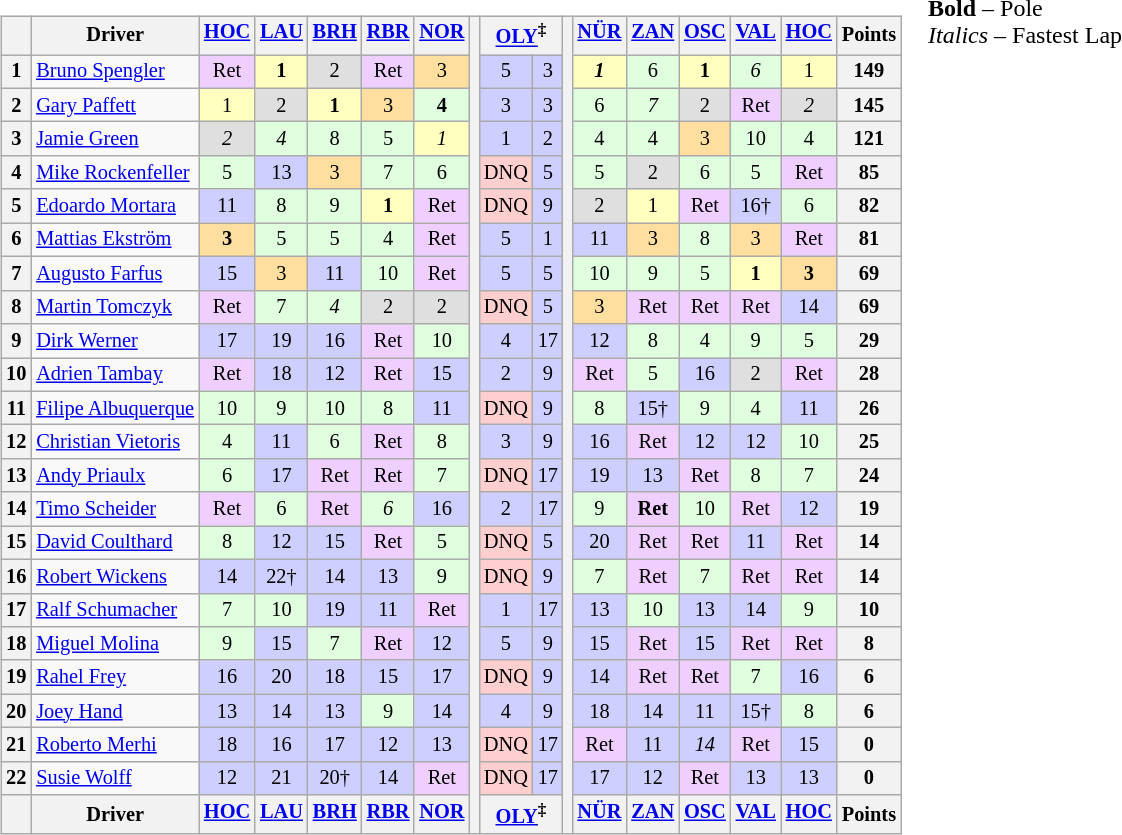<table>
<tr>
<td><br><table class="wikitable" style="font-size:85%; text-align:center">
<tr style="background:#f9f9f9" valign="top">
<th valign="middle"></th>
<th valign="middle">Driver</th>
<th><a href='#'>HOC</a><br></th>
<th><a href='#'>LAU</a><br></th>
<th><a href='#'>BRH</a><br></th>
<th><a href='#'>RBR</a><br></th>
<th><a href='#'>NOR</a><br></th>
<th rowspan=24></th>
<th colspan=2><a href='#'>OLY</a><sup>‡</sup><br></th>
<th rowspan=24></th>
<th><a href='#'>NÜR</a><br></th>
<th><a href='#'>ZAN</a><br></th>
<th><a href='#'>OSC</a><br></th>
<th><a href='#'>VAL</a><br></th>
<th><a href='#'>HOC</a><br></th>
<th valign="middle">Points</th>
</tr>
<tr>
<th>1</th>
<td align="left"> <a href='#'>Bruno Spengler</a></td>
<td style="background:#EFCFFF;">Ret</td>
<td style="background:#FFFFBF;"><strong>1</strong></td>
<td style="background:#DFDFDF;">2</td>
<td style="background:#EFCFFF;">Ret</td>
<td style="background:#FFDF9F;">3</td>
<td style="background:#CFCFFF;">5</td>
<td style="background:#CFCFFF;">3</td>
<td style="background:#FFFFBF;"><strong><em>1</em></strong></td>
<td style="background:#DFFFDF;">6</td>
<td style="background:#FFFFBF;"><strong>1</strong></td>
<td style="background:#DFFFDF;"><em>6</em></td>
<td style="background:#FFFFBF;">1</td>
<th>149</th>
</tr>
<tr>
<th>2</th>
<td align="left"> <a href='#'>Gary Paffett</a></td>
<td style="background:#FFFFBF;">1</td>
<td style="background:#DFDFDF;">2</td>
<td style="background:#FFFFBF;"><strong>1</strong></td>
<td style="background:#FFDF9F;">3</td>
<td style="background:#DFFFDF;"><strong>4</strong></td>
<td style="background:#CFCFFF;">3</td>
<td style="background:#CFCFFF;">3</td>
<td style="background:#DFFFDF;">6</td>
<td style="background:#DFFFDF;"><em>7</em></td>
<td style="background:#DFDFDF;">2</td>
<td style="background:#EFCFFF;">Ret</td>
<td style="background:#DFDFDF;"><em>2</em></td>
<th>145</th>
</tr>
<tr>
<th>3</th>
<td align="left"> <a href='#'>Jamie Green</a></td>
<td style="background:#DFDFDF;"><em>2</em></td>
<td style="background:#DFFFDF;"><em>4</em></td>
<td style="background:#DFFFDF;">8</td>
<td style="background:#DFFFDF;">5</td>
<td style="background:#FFFFBF;"><em>1</em></td>
<td style="background:#CFCFFF;">1</td>
<td style="background:#CFCFFF;">2</td>
<td style="background:#DFFFDF;">4</td>
<td style="background:#DFFFDF;">4</td>
<td style="background:#FFDF9F;">3</td>
<td style="background:#DFFFDF;">10</td>
<td style="background:#DFFFDF;">4</td>
<th>121</th>
</tr>
<tr>
<th>4</th>
<td align="left"> <a href='#'>Mike Rockenfeller</a></td>
<td style="background:#DFFFDF;">5</td>
<td style="background:#CFCFFF;">13</td>
<td style="background:#FFDF9F;">3</td>
<td style="background:#DFFFDF;">7</td>
<td style="background:#DFFFDF;">6</td>
<td style="background:#ffcfcf;">DNQ</td>
<td style="background:#CFCFFF;">5</td>
<td style="background:#DFFFDF;">5</td>
<td style="background:#DFDFDF;">2</td>
<td style="background:#DFFFDF;">6</td>
<td style="background:#DFFFDF;">5</td>
<td style="background:#EFCFFF;">Ret</td>
<th>85</th>
</tr>
<tr>
<th>5</th>
<td align="left"> <a href='#'>Edoardo Mortara</a></td>
<td style="background:#CFCFFF;">11</td>
<td style="background:#DFFFDF;">8</td>
<td style="background:#DFFFDF;">9</td>
<td style="background:#FFFFBF;"><strong>1</strong></td>
<td style="background:#EFCFFF;">Ret</td>
<td style="background:#ffcfcf;">DNQ</td>
<td style="background:#CFCFFF;">9</td>
<td style="background:#DFDFDF;">2</td>
<td style="background:#FFFFBF;">1</td>
<td style="background:#EFCFFF;">Ret</td>
<td style="background:#CFCFFF;">16†</td>
<td style="background:#DFFFDF;">6</td>
<th>82</th>
</tr>
<tr>
<th>6</th>
<td align="left"> <a href='#'>Mattias Ekström</a></td>
<td style="background:#FFDF9F;"><strong>3</strong></td>
<td style="background:#DFFFDF;">5</td>
<td style="background:#DFFFDF;">5</td>
<td style="background:#DFFFDF;">4</td>
<td style="background:#EFCFFF;">Ret</td>
<td style="background:#CFCFFF;">5</td>
<td style="background:#CFCFFF;">1</td>
<td style="background:#CFCFFF;">11</td>
<td style="background:#FFDF9F;">3</td>
<td style="background:#DFFFDF;">8</td>
<td style="background:#FFDF9F;">3</td>
<td style="background:#EFCFFF;">Ret</td>
<th>81</th>
</tr>
<tr>
<th>7</th>
<td align="left"> <a href='#'>Augusto Farfus</a></td>
<td style="background:#CFCFFF;">15</td>
<td style="background:#FFDF9F;">3</td>
<td style="background:#CFCFFF;">11</td>
<td style="background:#DFFFDF;">10</td>
<td style="background:#EFCFFF;">Ret</td>
<td style="background:#CFCFFF;">5</td>
<td style="background:#CFCFFF;">5</td>
<td style="background:#DFFFDF;">10</td>
<td style="background:#DFFFDF;">9</td>
<td style="background:#DFFFDF;">5</td>
<td style="background:#FFFFBF;"><strong>1</strong></td>
<td style="background:#FFDF9F;"><strong>3</strong></td>
<th>69</th>
</tr>
<tr>
<th>8</th>
<td align="left"> <a href='#'>Martin Tomczyk</a></td>
<td style="background:#EFCFFF;">Ret</td>
<td style="background:#DFFFDF;">7</td>
<td style="background:#DFFFDF;"><em>4</em></td>
<td style="background:#DFDFDF;">2</td>
<td style="background:#DFDFDF;">2</td>
<td style="background:#ffcfcf;">DNQ</td>
<td style="background:#CFCFFF;">5</td>
<td style="background:#FFDF9F;">3</td>
<td style="background:#EFCFFF;">Ret</td>
<td style="background:#EFCFFF;">Ret</td>
<td style="background:#EFCFFF;">Ret</td>
<td style="background:#CFCFFF;">14</td>
<th>69</th>
</tr>
<tr>
<th>9</th>
<td align="left"> <a href='#'>Dirk Werner</a></td>
<td style="background:#CFCFFF;">17</td>
<td style="background:#CFCFFF;">19</td>
<td style="background:#CFCFFF;">16</td>
<td style="background:#EFCFFF;">Ret</td>
<td style="background:#DFFFDF;">10</td>
<td style="background:#CFCFFF;">4</td>
<td style="background:#CFCFFF;">17</td>
<td style="background:#CFCFFF;">12</td>
<td style="background:#DFFFDF;">8</td>
<td style="background:#DFFFDF;">4</td>
<td style="background:#DFFFDF;">9</td>
<td style="background:#DFFFDF;">5</td>
<th>29</th>
</tr>
<tr>
<th>10</th>
<td align="left"> <a href='#'>Adrien Tambay</a></td>
<td style="background:#EFCFFF;">Ret</td>
<td style="background:#CFCFFF;">18</td>
<td style="background:#CFCFFF;">12</td>
<td style="background:#EFCFFF;">Ret</td>
<td style="background:#CFCFFF;">15</td>
<td style="background:#CFCFFF;">2</td>
<td style="background:#CFCFFF;">9</td>
<td style="background:#EFCFFF;">Ret</td>
<td style="background:#DFFFDF;">5</td>
<td style="background:#CFCFFF;">16</td>
<td style="background:#DFDFDF;">2</td>
<td style="background:#EFCFFF;">Ret</td>
<th>28</th>
</tr>
<tr>
<th>11</th>
<td align="left"> <a href='#'>Filipe Albuquerque</a></td>
<td style="background:#DFFFDF;">10</td>
<td style="background:#DFFFDF;">9</td>
<td style="background:#DFFFDF;">10</td>
<td style="background:#DFFFDF;">8</td>
<td style="background:#CFCFFF;">11</td>
<td style="background:#ffcfcf;">DNQ</td>
<td style="background:#CFCFFF;">9</td>
<td style="background:#DFFFDF;">8</td>
<td style="background:#CFCFFF;">15†</td>
<td style="background:#DFFFDF;">9</td>
<td style="background:#DFFFDF;">4</td>
<td style="background:#CFCFFF;">11</td>
<th>26</th>
</tr>
<tr>
<th>12</th>
<td align="left"> <a href='#'>Christian Vietoris</a></td>
<td style="background:#DFFFDF;">4</td>
<td style="background:#CFCFFF;">11</td>
<td style="background:#DFFFDF;">6</td>
<td style="background:#EFCFFF;">Ret</td>
<td style="background:#DFFFDF;">8</td>
<td style="background:#CFCFFF;">3</td>
<td style="background:#CFCFFF;">9</td>
<td style="background:#CFCFFF;">16</td>
<td style="background:#EFCFFF;">Ret</td>
<td style="background:#CFCFFF;">12</td>
<td style="background:#CFCFFF;">12</td>
<td style="background:#DFFFDF;">10</td>
<th>25</th>
</tr>
<tr>
<th>13</th>
<td align="left"> <a href='#'>Andy Priaulx</a></td>
<td style="background:#DFFFDF;">6</td>
<td style="background:#CFCFFF;">17</td>
<td style="background:#EFCFFF;">Ret</td>
<td style="background:#EFCFFF;">Ret</td>
<td style="background:#DFFFDF;">7</td>
<td style="background:#ffcfcf;">DNQ</td>
<td style="background:#CFCFFF;">17</td>
<td style="background:#CFCFFF;">19</td>
<td style="background:#CFCFFF;">13</td>
<td style="background:#EFCFFF;">Ret</td>
<td style="background:#DFFFDF;">8</td>
<td style="background:#DFFFDF;">7</td>
<th>24</th>
</tr>
<tr>
<th>14</th>
<td align="left"> <a href='#'>Timo Scheider</a></td>
<td style="background:#EFCFFF;">Ret</td>
<td style="background:#DFFFDF;">6</td>
<td style="background:#EFCFFF;">Ret</td>
<td style="background:#DFFFDF;"><em>6</em></td>
<td style="background:#CFCFFF;">16</td>
<td style="background:#CFCFFF;">2</td>
<td style="background:#CFCFFF;">17</td>
<td style="background:#DFFFDF;">9</td>
<td style="background:#EFCFFF;"><strong>Ret</strong></td>
<td style="background:#DFFFDF;">10</td>
<td style="background:#EFCFFF;">Ret</td>
<td style="background:#CFCFFF;">12</td>
<th>19</th>
</tr>
<tr>
<th>15</th>
<td align="left"> <a href='#'>David Coulthard</a></td>
<td style="background:#DFFFDF;">8</td>
<td style="background:#CFCFFF;">12</td>
<td style="background:#CFCFFF;">15</td>
<td style="background:#EFCFFF;">Ret</td>
<td style="background:#DFFFDF;">5</td>
<td style="background:#ffcfcf;">DNQ</td>
<td style="background:#CFCFFF;">5</td>
<td style="background:#CFCFFF;">20</td>
<td style="background:#EFCFFF;">Ret</td>
<td style="background:#EFCFFF;">Ret</td>
<td style="background:#CFCFFF;">11</td>
<td style="background:#EFCFFF;">Ret</td>
<th>14</th>
</tr>
<tr>
<th>16</th>
<td align="left"> <a href='#'>Robert Wickens</a></td>
<td style="background:#CFCFFF;">14</td>
<td style="background:#CFCFFF;">22†</td>
<td style="background:#CFCFFF;">14</td>
<td style="background:#CFCFFF;">13</td>
<td style="background:#DFFFDF;">9</td>
<td style="background:#ffcfcf;">DNQ</td>
<td style="background:#CFCFFF;">9</td>
<td style="background:#DFFFDF;">7</td>
<td style="background:#EFCFFF;">Ret</td>
<td style="background:#DFFFDF;">7</td>
<td style="background:#EFCFFF;">Ret</td>
<td style="background:#EFCFFF;">Ret</td>
<th>14</th>
</tr>
<tr>
<th>17</th>
<td align="left"> <a href='#'>Ralf Schumacher</a></td>
<td style="background:#DFFFDF;">7</td>
<td style="background:#DFFFDF;">10</td>
<td style="background:#CFCFFF;">19</td>
<td style="background:#CFCFFF;">11</td>
<td style="background:#EFCFFF;">Ret</td>
<td style="background:#CFCFFF;">1</td>
<td style="background:#CFCFFF;">17</td>
<td style="background:#CFCFFF;">13</td>
<td style="background:#DFFFDF;">10</td>
<td style="background:#CFCFFF;">13</td>
<td style="background:#CFCFFF;">14</td>
<td style="background:#DFFFDF;">9</td>
<th>10</th>
</tr>
<tr>
<th>18</th>
<td align="left"> <a href='#'>Miguel Molina</a></td>
<td style="background:#DFFFDF;">9</td>
<td style="background:#CFCFFF;">15</td>
<td style="background:#DFFFDF;">7</td>
<td style="background:#EFCFFF;">Ret</td>
<td style="background:#CFCFFF;">12</td>
<td style="background:#CFCFFF;">5</td>
<td style="background:#CFCFFF;">9</td>
<td style="background:#CFCFFF;">15</td>
<td style="background:#EFCFFF;">Ret</td>
<td style="background:#CFCFFF;">15</td>
<td style="background:#EFCFFF;">Ret</td>
<td style="background:#EFCFFF;">Ret</td>
<th>8</th>
</tr>
<tr>
<th>19</th>
<td align="left"> <a href='#'>Rahel Frey</a></td>
<td style="background:#CFCFFF;">16</td>
<td style="background:#CFCFFF;">20</td>
<td style="background:#CFCFFF;">18</td>
<td style="background:#CFCFFF;">15</td>
<td style="background:#CFCFFF;">17</td>
<td style="background:#ffcfcf;">DNQ</td>
<td style="background:#CFCFFF;">9</td>
<td style="background:#CFCFFF;">14</td>
<td style="background:#EFCFFF;">Ret</td>
<td style="background:#EFCFFF;">Ret</td>
<td style="background:#DFFFDF;">7</td>
<td style="background:#CFCFFF;">16</td>
<th>6</th>
</tr>
<tr>
<th>20</th>
<td align="left"> <a href='#'>Joey Hand</a></td>
<td style="background:#CFCFFF;">13</td>
<td style="background:#CFCFFF;">14</td>
<td style="background:#CFCFFF;">13</td>
<td style="background:#DFFFDF;">9</td>
<td style="background:#CFCFFF;">14</td>
<td style="background:#CFCFFF;">4</td>
<td style="background:#CFCFFF;">9</td>
<td style="background:#CFCFFF;">18</td>
<td style="background:#CFCFFF;">14</td>
<td style="background:#CFCFFF;">11</td>
<td style="background:#CFCFFF;">15†</td>
<td style="background:#DFFFDF;">8</td>
<th>6</th>
</tr>
<tr>
<th>21</th>
<td align="left"> <a href='#'>Roberto Merhi</a></td>
<td style="background:#CFCFFF;">18</td>
<td style="background:#CFCFFF;">16</td>
<td style="background:#CFCFFF;">17</td>
<td style="background:#CFCFFF;">12</td>
<td style="background:#CFCFFF;">13</td>
<td style="background:#ffcfcf;">DNQ</td>
<td style="background:#CFCFFF;">17</td>
<td style="background:#EFCFFF;">Ret</td>
<td style="background:#CFCFFF;">11</td>
<td style="background:#CFCFFF;"><em>14</em></td>
<td style="background:#EFCFFF;">Ret</td>
<td style="background:#CFCFFF;">15</td>
<th>0</th>
</tr>
<tr>
<th>22</th>
<td align="left"> <a href='#'>Susie Wolff</a></td>
<td style="background:#CFCFFF;">12</td>
<td style="background:#CFCFFF;">21</td>
<td style="background:#CFCFFF;">20†</td>
<td style="background:#CFCFFF;">14</td>
<td style="background:#EFCFFF;">Ret</td>
<td style="background:#ffcfcf;">DNQ</td>
<td style="background:#CFCFFF;">17</td>
<td style="background:#CFCFFF;">17</td>
<td style="background:#CFCFFF;">12</td>
<td style="background:#EFCFFF;">Ret</td>
<td style="background:#CFCFFF;">13</td>
<td style="background:#CFCFFF;">13</td>
<th>0</th>
</tr>
<tr valign="top">
<th valign="middle"></th>
<th valign="middle">Driver</th>
<th><a href='#'>HOC</a><br></th>
<th><a href='#'>LAU</a><br></th>
<th><a href='#'>BRH</a><br></th>
<th><a href='#'>RBR</a><br></th>
<th><a href='#'>NOR</a><br></th>
<th colspan=2><a href='#'>OLY</a><sup>‡</sup><br></th>
<th><a href='#'>NÜR</a><br></th>
<th><a href='#'>ZAN</a><br></th>
<th><a href='#'>OSC</a><br></th>
<th><a href='#'>VAL</a><br></th>
<th><a href='#'>HOC</a><br></th>
<th valign="middle">Points</th>
</tr>
</table>
</td>
<td valign="top"><br>
<span><strong>Bold</strong> – Pole<br>
<em>Italics</em> – Fastest Lap</span></td>
</tr>
</table>
